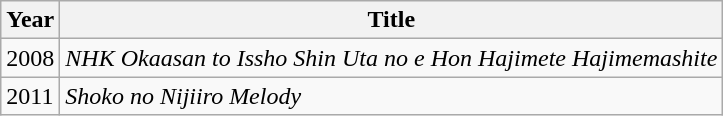<table class="wikitable">
<tr>
<th>Year</th>
<th>Title</th>
</tr>
<tr>
<td>2008</td>
<td><em>NHK Okaasan to Issho Shin Uta no e Hon Hajimete Hajimemashite</em></td>
</tr>
<tr>
<td>2011</td>
<td><em>Shoko no Nijiiro Melody</em></td>
</tr>
</table>
